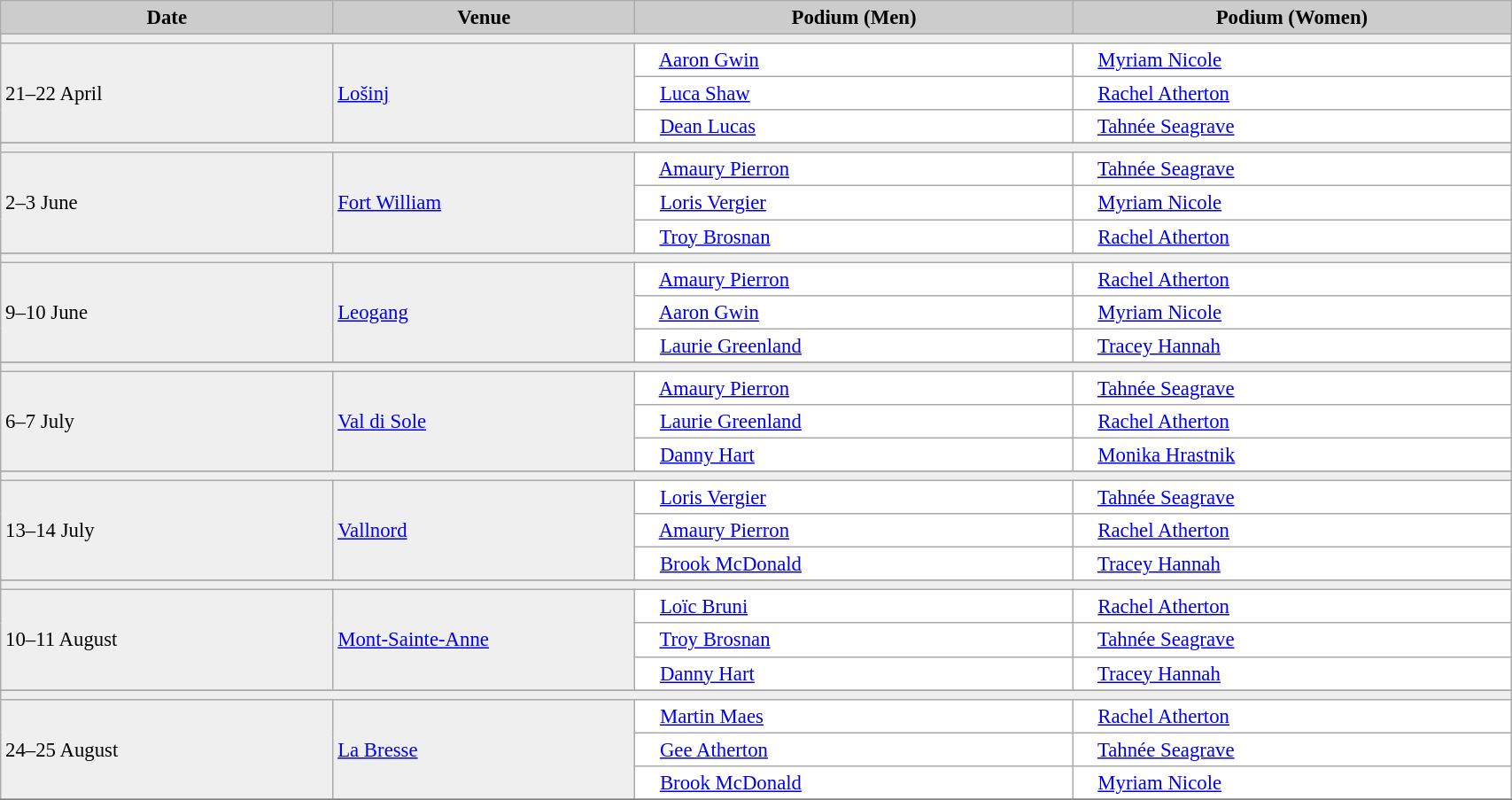<table class="wikitable" width=90% bgcolor="#f7f8ff" cellpadding="3" cellspacing="0" border="1" style="font-size: 95%; border: gray solid 1px; border-collapse: collapse;">
<tr bgcolor="#CCCCCC">
<td align="center"><strong>Date</strong></td>
<td width=20% align="center"><strong>Venue</strong></td>
<td width=29% align="center"><strong>Podium (Men)</strong></td>
<td width=29% align="center"><strong>Podium (Women)</strong></td>
</tr>
<tr bgcolor="#EFEFEF">
<td colspan=4></td>
</tr>
<tr bgcolor="#EFEFEF">
<td rowspan=3>21–22  April</td>
<td rowspan=3> <a href='#'>Lošinj</a></td>
<td bgcolor="#ffffff">      <a href='#'>Aaron Gwin</a></td>
<td bgcolor="#ffffff">      <a href='#'>Myriam Nicole</a></td>
</tr>
<tr>
<td bgcolor="#ffffff">      <a href='#'>Luca Shaw</a></td>
<td bgcolor="#ffffff">      <a href='#'>Rachel Atherton</a></td>
</tr>
<tr>
<td bgcolor="#ffffff">      <a href='#'>Dean Lucas</a></td>
<td bgcolor="#ffffff">      <a href='#'>Tahnée Seagrave</a></td>
</tr>
<tr>
</tr>
<tr bgcolor="#EFEFEF">
<td colspan=4></td>
</tr>
<tr bgcolor="#EFEFEF">
<td rowspan=3>2–3 June</td>
<td rowspan=3> <a href='#'>Fort William</a></td>
<td bgcolor="#ffffff">      <a href='#'>Amaury Pierron</a></td>
<td bgcolor="#ffffff">      <a href='#'>Tahnée Seagrave</a></td>
</tr>
<tr>
<td bgcolor="#ffffff">      <a href='#'>Loris Vergier</a></td>
<td bgcolor="#ffffff">      <a href='#'>Myriam Nicole</a></td>
</tr>
<tr>
<td bgcolor="#ffffff">      <a href='#'>Troy Brosnan</a></td>
<td bgcolor="#ffffff">      <a href='#'>Rachel Atherton</a></td>
</tr>
<tr>
</tr>
<tr bgcolor="#EFEFEF">
<td colspan=4></td>
</tr>
<tr bgcolor="#EFEFEF">
<td rowspan=3>9–10 June</td>
<td rowspan=3> <a href='#'>Leogang</a></td>
<td bgcolor="#ffffff">      <a href='#'>Amaury Pierron</a></td>
<td bgcolor="#ffffff">      <a href='#'>Rachel Atherton</a></td>
</tr>
<tr>
<td bgcolor="#ffffff">      <a href='#'>Aaron Gwin</a></td>
<td bgcolor="#ffffff">      <a href='#'>Myriam Nicole</a></td>
</tr>
<tr>
<td bgcolor="#ffffff">      <a href='#'>Laurie Greenland</a></td>
<td bgcolor="#ffffff">      <a href='#'>Tracey Hannah</a></td>
</tr>
<tr>
</tr>
<tr bgcolor="#EFEFEF">
<td colspan=4></td>
</tr>
<tr bgcolor="#EFEFEF">
<td rowspan=3>6–7 July</td>
<td rowspan=3> <a href='#'>Val di Sole</a></td>
<td bgcolor="#ffffff">      <a href='#'>Amaury Pierron</a></td>
<td bgcolor="#ffffff">      <a href='#'>Tahnée Seagrave</a></td>
</tr>
<tr>
<td bgcolor="#ffffff">      <a href='#'>Laurie Greenland</a></td>
<td bgcolor="#ffffff">      <a href='#'>Rachel Atherton</a></td>
</tr>
<tr>
<td bgcolor="#ffffff">      <a href='#'>Danny Hart</a></td>
<td bgcolor="#ffffff">      <a href='#'>Monika Hrastnik</a></td>
</tr>
<tr>
</tr>
<tr bgcolor="#EFEFEF">
<td colspan=4></td>
</tr>
<tr bgcolor="#EFEFEF">
<td rowspan=3>13–14 July</td>
<td rowspan=3> <a href='#'>Vallnord</a></td>
<td bgcolor="#ffffff">      <a href='#'>Loris Vergier</a></td>
<td bgcolor="#ffffff">      <a href='#'>Tahnée Seagrave</a></td>
</tr>
<tr>
<td bgcolor="#ffffff">      <a href='#'>Amaury Pierron</a></td>
<td bgcolor="#ffffff">      <a href='#'>Rachel Atherton</a></td>
</tr>
<tr>
<td bgcolor="#ffffff">      <a href='#'>Brook McDonald</a></td>
<td bgcolor="#ffffff">      <a href='#'>Tracey Hannah</a></td>
</tr>
<tr>
</tr>
<tr bgcolor="#EFEFEF">
<td colspan=4></td>
</tr>
<tr bgcolor="#EFEFEF">
<td rowspan=3>10–11 August</td>
<td rowspan=3> <a href='#'>Mont-Sainte-Anne</a></td>
<td bgcolor="#ffffff">      <a href='#'>Loïc Bruni</a></td>
<td bgcolor="#ffffff">      <a href='#'>Rachel Atherton</a></td>
</tr>
<tr>
<td bgcolor="#ffffff">      <a href='#'>Troy Brosnan</a></td>
<td bgcolor="#ffffff">      <a href='#'>Tahnée Seagrave</a></td>
</tr>
<tr>
<td bgcolor="#ffffff">      <a href='#'>Danny Hart</a></td>
<td bgcolor="#ffffff">      <a href='#'>Tracey Hannah</a></td>
</tr>
<tr>
</tr>
<tr bgcolor="#EFEFEF">
<td colspan=4></td>
</tr>
<tr bgcolor="#EFEFEF">
<td rowspan=3>24–25 August</td>
<td rowspan=3> <a href='#'>La Bresse</a></td>
<td bgcolor="#ffffff">      <a href='#'>Martin Maes</a></td>
<td bgcolor="#ffffff">      <a href='#'>Rachel Atherton</a></td>
</tr>
<tr>
<td bgcolor="#ffffff">      <a href='#'>Gee Atherton</a></td>
<td bgcolor="#ffffff">      <a href='#'>Tahnée Seagrave</a></td>
</tr>
<tr>
<td bgcolor="#ffffff">      <a href='#'>Brook McDonald</a></td>
<td bgcolor="#ffffff">      <a href='#'>Myriam Nicole</a></td>
</tr>
<tr>
</tr>
</table>
